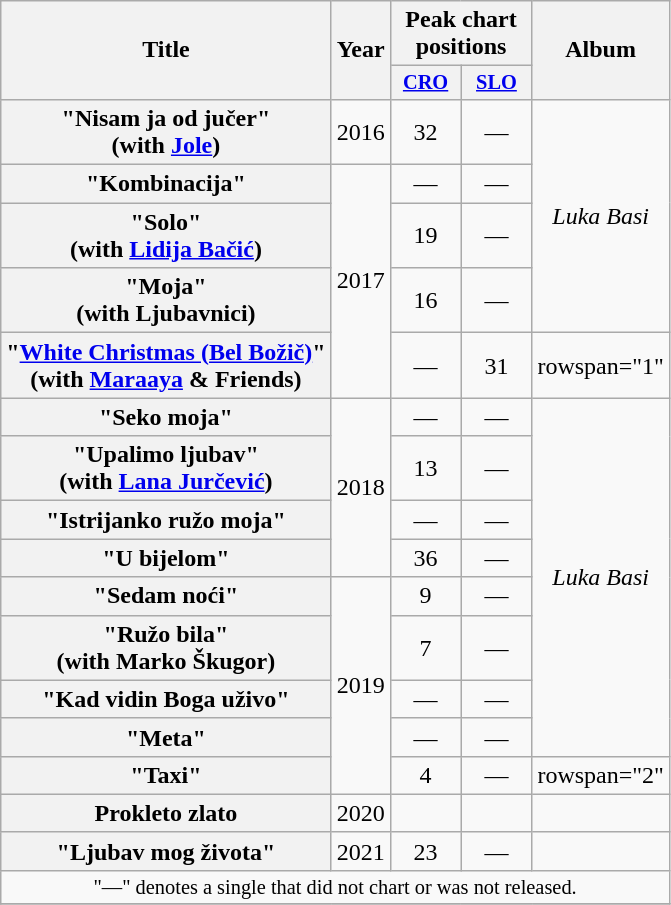<table class="wikitable plainrowheaders" style="text-align:center;">
<tr>
<th scope="col" rowspan="2">Title</th>
<th scope="col" rowspan="2">Year</th>
<th scope="col" colspan="2">Peak chart positions</th>
<th scope="col" rowspan="2">Album</th>
</tr>
<tr>
<th scope="col" style="width:3em; font-size:85%;"><a href='#'>CRO</a><br></th>
<th scope="col" style="width:3em; font-size:85%;"><a href='#'>SLO</a><br></th>
</tr>
<tr>
<th scope="row">"Nisam ja od jučer" <br><span>(with <a href='#'>Jole</a>)</span></th>
<td rowspan="1">2016</td>
<td>32</td>
<td>—</td>
<td rowspan="4"><em>Luka Basi</em></td>
</tr>
<tr>
<th scope="row">"Kombinacija"</th>
<td rowspan="4">2017</td>
<td>—</td>
<td>—</td>
</tr>
<tr>
<th scope="row">"Solo"<br><span>(with <a href='#'>Lidija Bačić</a>)</span></th>
<td>19</td>
<td>—</td>
</tr>
<tr>
<th scope="row">"Moja"<br><span>(with Ljubavnici)</span></th>
<td>16</td>
<td>—</td>
</tr>
<tr>
<th scope="row">"<a href='#'>White Christmas (Bel Božič)</a>"<br><span>(with <a href='#'>Maraaya</a> & Friends)</span></th>
<td>—</td>
<td>31</td>
<td>rowspan="1" </td>
</tr>
<tr>
<th scope="row">"Seko moja"</th>
<td rowspan="4">2018</td>
<td>—</td>
<td>—</td>
<td rowspan="8"><em>Luka Basi</em></td>
</tr>
<tr>
<th scope="row">"Upalimo ljubav"<br><span>(with <a href='#'>Lana Jurčević</a>)</span></th>
<td>13</td>
<td>—</td>
</tr>
<tr>
<th scope="row">"Istrijanko ružo moja"</th>
<td>—</td>
<td>—</td>
</tr>
<tr>
<th scope="row">"U bijelom"</th>
<td>36</td>
<td>—</td>
</tr>
<tr>
<th scope="row">"Sedam noći"</th>
<td rowspan="5">2019</td>
<td>9</td>
<td>—</td>
</tr>
<tr>
<th scope="row">"Ružo bila"<br><span>(with Marko Škugor)</span></th>
<td>7</td>
<td>—</td>
</tr>
<tr>
<th scope="row">"Kad vidin Boga uživo"</th>
<td>—</td>
<td>—</td>
</tr>
<tr>
<th scope="row">"Meta"</th>
<td>—</td>
<td>—</td>
</tr>
<tr>
<th scope="row">"Taxi"</th>
<td>4</td>
<td>—</td>
<td>rowspan="2" </td>
</tr>
<tr>
<th>Prokleto zlato</th>
<td>2020</td>
<td></td>
<td></td>
</tr>
<tr>
<th scope="row">"Ljubav mog života"</th>
<td rowspan="1">2021</td>
<td>23</td>
<td>—</td>
<td></td>
</tr>
<tr>
<td colspan="20" style="text-align:center; font-size:85%;">"—" denotes a single that did not chart or was not released.</td>
</tr>
<tr>
</tr>
</table>
